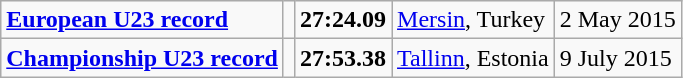<table class="wikitable">
<tr>
<td><strong><a href='#'>European U23 record</a></strong></td>
<td></td>
<td><strong>27:24.09</strong></td>
<td><a href='#'>Mersin</a>, Turkey</td>
<td>2 May 2015</td>
</tr>
<tr>
<td><strong><a href='#'>Championship U23 record</a></strong></td>
<td></td>
<td><strong>27:53.38</strong></td>
<td><a href='#'>Tallinn</a>, Estonia</td>
<td>9 July 2015</td>
</tr>
</table>
